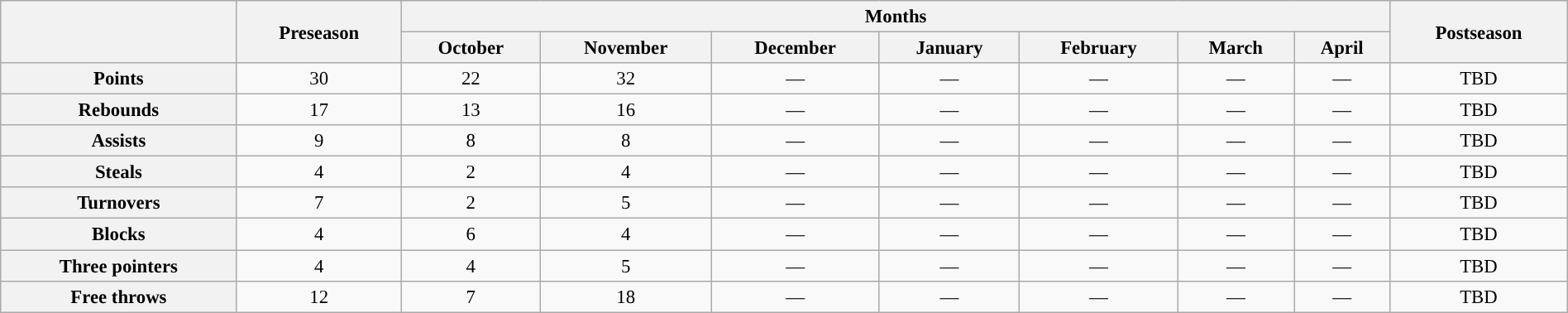<table class="wikitable" style="font-size:95%; text-align:center; width:100%;">
<tr>
<th rowspan="2"></th>
<th rowspan="2">Preseason</th>
<th colspan="7">Months</th>
<th rowspan="2">Postseason</th>
</tr>
<tr>
<th>October</th>
<th>November</th>
<th>December</th>
<th>January</th>
<th>February</th>
<th>March</th>
<th>April</th>
</tr>
<tr>
<th>Points</th>
<td>30</td>
<td>22</td>
<td>32</td>
<td>—</td>
<td>—</td>
<td>—</td>
<td>—</td>
<td>—</td>
<td>TBD</td>
</tr>
<tr>
<th>Rebounds</th>
<td>17</td>
<td>13</td>
<td>16</td>
<td>—</td>
<td>—</td>
<td>—</td>
<td>—</td>
<td>—</td>
<td>TBD</td>
</tr>
<tr>
<th>Assists</th>
<td>9</td>
<td>8</td>
<td>8</td>
<td>—</td>
<td>—</td>
<td>—</td>
<td>—</td>
<td>—</td>
<td>TBD</td>
</tr>
<tr>
<th>Steals</th>
<td>4</td>
<td>2</td>
<td>4</td>
<td>—</td>
<td>—</td>
<td>—</td>
<td>—</td>
<td>—</td>
<td>TBD</td>
</tr>
<tr>
<th>Turnovers</th>
<td>7</td>
<td>2</td>
<td>5</td>
<td>—</td>
<td>—</td>
<td>—</td>
<td>—</td>
<td>—</td>
<td>TBD</td>
</tr>
<tr>
<th>Blocks</th>
<td>4</td>
<td>6</td>
<td>4</td>
<td>—</td>
<td>—</td>
<td>—</td>
<td>—</td>
<td>—</td>
<td>TBD</td>
</tr>
<tr>
<th>Three pointers</th>
<td>4</td>
<td>4</td>
<td>5</td>
<td>—</td>
<td>—</td>
<td>—</td>
<td>—</td>
<td>—</td>
<td>TBD</td>
</tr>
<tr>
<th>Free throws</th>
<td>12</td>
<td>7</td>
<td>18</td>
<td>—</td>
<td>—</td>
<td>—</td>
<td>—</td>
<td>—</td>
<td>TBD</td>
</tr>
</table>
